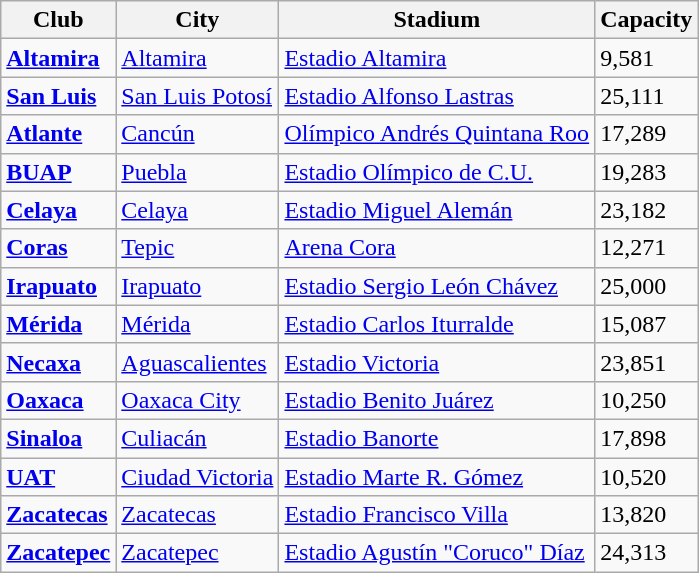<table class="wikitable sortable">
<tr>
<th>Club</th>
<th>City</th>
<th>Stadium</th>
<th>Capacity</th>
</tr>
<tr>
<td align="left"><strong><a href='#'>Altamira</a></strong></td>
<td><a href='#'>Altamira</a></td>
<td><a href='#'>Estadio Altamira</a></td>
<td>9,581</td>
</tr>
<tr>
<td align="left"><strong><a href='#'>San Luis</a> </strong></td>
<td><a href='#'>San Luis Potosí</a></td>
<td><a href='#'>Estadio Alfonso Lastras</a></td>
<td>25,111</td>
</tr>
<tr>
<td align="left"><strong><a href='#'>Atlante</a></strong></td>
<td><a href='#'>Cancún</a></td>
<td><a href='#'>Olímpico Andrés Quintana Roo</a></td>
<td>17,289</td>
</tr>
<tr>
<td align="left"><strong><a href='#'>BUAP</a></strong></td>
<td><a href='#'>Puebla</a></td>
<td><a href='#'>Estadio Olímpico de C.U.</a></td>
<td>19,283</td>
</tr>
<tr>
<td align="left"><strong><a href='#'>Celaya</a></strong></td>
<td><a href='#'>Celaya</a></td>
<td><a href='#'>Estadio Miguel Alemán</a></td>
<td>23,182</td>
</tr>
<tr>
<td align="left"><strong><a href='#'>Coras</a></strong></td>
<td><a href='#'>Tepic</a></td>
<td><a href='#'>Arena Cora</a></td>
<td>12,271</td>
</tr>
<tr>
<td align="left"><strong><a href='#'>Irapuato</a></strong></td>
<td><a href='#'>Irapuato</a></td>
<td><a href='#'>Estadio Sergio León Chávez</a></td>
<td>25,000</td>
</tr>
<tr>
<td align="left"><strong><a href='#'>Mérida</a></strong></td>
<td><a href='#'>Mérida</a></td>
<td><a href='#'>Estadio Carlos Iturralde</a></td>
<td>15,087</td>
</tr>
<tr>
<td align="left"><strong><a href='#'>Necaxa</a></strong></td>
<td><a href='#'>Aguascalientes</a></td>
<td><a href='#'>Estadio Victoria</a></td>
<td>23,851</td>
</tr>
<tr>
<td align="left"><strong><a href='#'>Oaxaca</a></strong></td>
<td><a href='#'>Oaxaca City</a></td>
<td><a href='#'>Estadio Benito Juárez</a></td>
<td>10,250</td>
</tr>
<tr>
<td align="left"><strong><a href='#'>Sinaloa</a></strong></td>
<td><a href='#'>Culiacán</a></td>
<td><a href='#'>Estadio Banorte</a></td>
<td>17,898</td>
</tr>
<tr>
<td align="left"><strong><a href='#'>UAT</a></strong></td>
<td><a href='#'>Ciudad Victoria</a></td>
<td><a href='#'>Estadio Marte R. Gómez</a></td>
<td>10,520</td>
</tr>
<tr>
<td align="left"><strong><a href='#'>Zacatecas</a></strong></td>
<td><a href='#'>Zacatecas</a></td>
<td><a href='#'>Estadio Francisco Villa</a></td>
<td>13,820</td>
</tr>
<tr>
<td align="left"><strong><a href='#'>Zacatepec</a></strong></td>
<td><a href='#'>Zacatepec</a></td>
<td><a href='#'>Estadio Agustín "Coruco" Díaz</a></td>
<td>24,313</td>
</tr>
</table>
